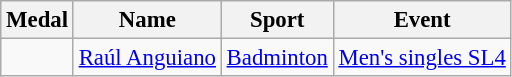<table class="wikitable sortable" style="font-size: 95%;">
<tr>
<th>Medal</th>
<th>Name</th>
<th>Sport</th>
<th>Event</th>
</tr>
<tr>
<td></td>
<td><a href='#'>Raúl Anguiano</a></td>
<td><a href='#'>Badminton</a></td>
<td><a href='#'>Men's singles SL4</a></td>
</tr>
</table>
